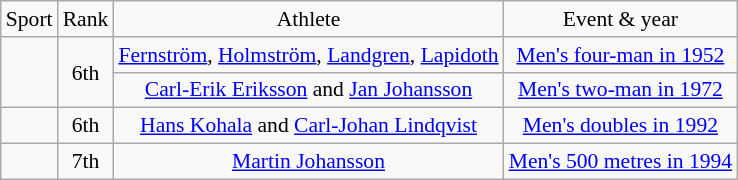<table class="wikitable" style="text-align:center; font-size:90%;">
<tr>
<td>Sport</td>
<td>Rank</td>
<td>Athlete</td>
<td>Event & year</td>
</tr>
<tr>
<td rowspan=2></td>
<td rowspan=2>6th</td>
<td><a href='#'>Fernström</a>, <a href='#'>Holmström</a>, <a href='#'>Landgren</a>, <a href='#'>Lapidoth</a></td>
<td><a href='#'>Men's four-man in 1952</a></td>
</tr>
<tr>
<td><a href='#'>Carl-Erik Eriksson</a> and <a href='#'>Jan Johansson</a></td>
<td><a href='#'>Men's two-man in 1972</a></td>
</tr>
<tr>
<td></td>
<td>6th</td>
<td><a href='#'>Hans Kohala</a> and <a href='#'>Carl-Johan Lindqvist</a></td>
<td><a href='#'>Men's doubles in 1992</a></td>
</tr>
<tr>
<td></td>
<td>7th</td>
<td><a href='#'>Martin Johansson</a></td>
<td><a href='#'>Men's 500 metres in 1994</a></td>
</tr>
</table>
